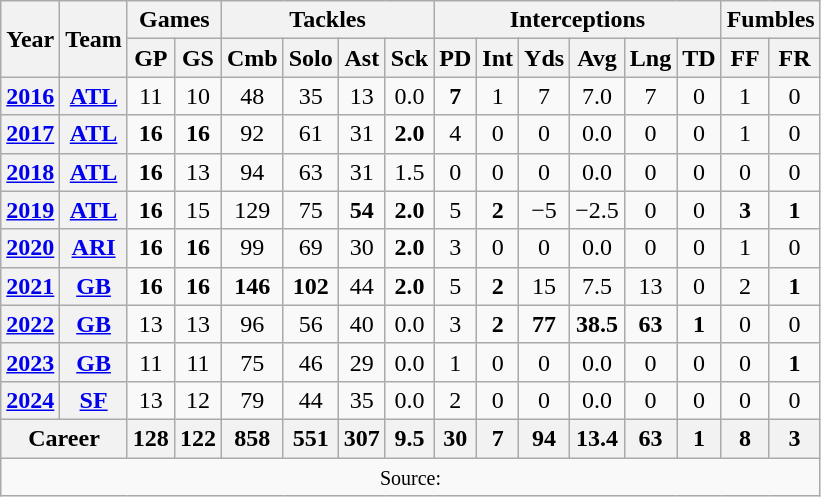<table class="wikitable" style="text-align: center;">
<tr>
<th rowspan="2">Year</th>
<th rowspan="2">Team</th>
<th colspan="2">Games</th>
<th colspan="4">Tackles</th>
<th colspan="6">Interceptions</th>
<th colspan="2">Fumbles</th>
</tr>
<tr>
<th>GP</th>
<th>GS</th>
<th>Cmb</th>
<th>Solo</th>
<th>Ast</th>
<th>Sck</th>
<th>PD</th>
<th>Int</th>
<th>Yds</th>
<th>Avg</th>
<th>Lng</th>
<th>TD</th>
<th>FF</th>
<th>FR</th>
</tr>
<tr>
<th><a href='#'>2016</a></th>
<th><a href='#'>ATL</a></th>
<td>11</td>
<td>10</td>
<td>48</td>
<td>35</td>
<td>13</td>
<td>0.0</td>
<td><strong>7</strong></td>
<td>1</td>
<td>7</td>
<td>7.0</td>
<td>7</td>
<td>0</td>
<td>1</td>
<td>0</td>
</tr>
<tr>
<th><a href='#'>2017</a></th>
<th><a href='#'>ATL</a></th>
<td><strong>16</strong></td>
<td><strong>16</strong></td>
<td>92</td>
<td>61</td>
<td>31</td>
<td><strong>2.0</strong></td>
<td>4</td>
<td>0</td>
<td>0</td>
<td>0.0</td>
<td>0</td>
<td>0</td>
<td>1</td>
<td>0</td>
</tr>
<tr>
<th><a href='#'>2018</a></th>
<th><a href='#'>ATL</a></th>
<td><strong>16</strong></td>
<td>13</td>
<td>94</td>
<td>63</td>
<td>31</td>
<td>1.5</td>
<td>0</td>
<td>0</td>
<td>0</td>
<td>0.0</td>
<td>0</td>
<td>0</td>
<td>0</td>
<td>0</td>
</tr>
<tr>
<th><a href='#'>2019</a></th>
<th><a href='#'>ATL</a></th>
<td><strong>16</strong></td>
<td>15</td>
<td>129</td>
<td>75</td>
<td><strong>54</strong></td>
<td><strong>2.0</strong></td>
<td>5</td>
<td><strong>2</strong></td>
<td>−5</td>
<td>−2.5</td>
<td>0</td>
<td>0</td>
<td><strong>3</strong></td>
<td><strong>1</strong></td>
</tr>
<tr>
<th><a href='#'>2020</a></th>
<th><a href='#'>ARI</a></th>
<td><strong>16</strong></td>
<td><strong>16</strong></td>
<td>99</td>
<td>69</td>
<td>30</td>
<td><strong>2.0</strong></td>
<td>3</td>
<td>0</td>
<td>0</td>
<td>0.0</td>
<td>0</td>
<td>0</td>
<td>1</td>
<td>0</td>
</tr>
<tr>
<th><a href='#'>2021</a></th>
<th><a href='#'>GB</a></th>
<td><strong>16</strong></td>
<td><strong>16</strong></td>
<td><strong>146</strong></td>
<td><strong>102</strong></td>
<td>44</td>
<td><strong>2.0</strong></td>
<td>5</td>
<td><strong>2</strong></td>
<td>15</td>
<td>7.5</td>
<td>13</td>
<td>0</td>
<td>2</td>
<td><strong>1</strong></td>
</tr>
<tr>
<th><a href='#'>2022</a></th>
<th><a href='#'>GB</a></th>
<td>13</td>
<td>13</td>
<td>96</td>
<td>56</td>
<td>40</td>
<td>0.0</td>
<td>3</td>
<td><strong>2</strong></td>
<td><strong>77</strong></td>
<td><strong>38.5</strong></td>
<td><strong>63</strong></td>
<td><strong>1</strong></td>
<td>0</td>
<td>0</td>
</tr>
<tr>
<th><a href='#'>2023</a></th>
<th><a href='#'>GB</a></th>
<td>11</td>
<td>11</td>
<td>75</td>
<td>46</td>
<td>29</td>
<td>0.0</td>
<td>1</td>
<td>0</td>
<td>0</td>
<td>0.0</td>
<td>0</td>
<td>0</td>
<td>0</td>
<td><strong>1</strong></td>
</tr>
<tr>
<th><a href='#'>2024</a></th>
<th><a href='#'>SF</a></th>
<td>13</td>
<td>12</td>
<td>79</td>
<td>44</td>
<td>35</td>
<td>0.0</td>
<td>2</td>
<td>0</td>
<td>0</td>
<td>0.0</td>
<td>0</td>
<td>0</td>
<td>0</td>
<td>0</td>
</tr>
<tr>
<th colspan="2">Career</th>
<th>128</th>
<th>122</th>
<th>858</th>
<th>551</th>
<th>307</th>
<th>9.5</th>
<th>30</th>
<th>7</th>
<th>94</th>
<th>13.4</th>
<th>63</th>
<th>1</th>
<th>8</th>
<th>3</th>
</tr>
<tr>
<td colspan="17"><small>Source: </small></td>
</tr>
</table>
